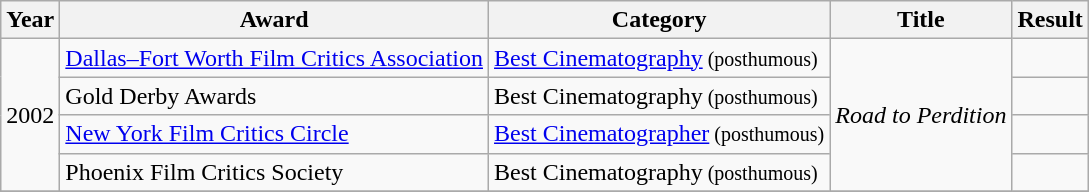<table class="wikitable">
<tr>
<th>Year</th>
<th>Award</th>
<th>Category</th>
<th>Title</th>
<th>Result</th>
</tr>
<tr>
<td rowspan=4>2002</td>
<td><a href='#'>Dallas–Fort Worth Film Critics Association</a></td>
<td><a href='#'>Best Cinematography</a><small> (posthumous)</small></td>
<td rowspan=4><em>Road to Perdition</em></td>
<td></td>
</tr>
<tr>
<td>Gold Derby Awards</td>
<td>Best Cinematography<small> (posthumous)</small></td>
<td></td>
</tr>
<tr>
<td><a href='#'>New York Film Critics Circle</a></td>
<td><a href='#'>Best Cinematographer</a><small> (posthumous)</small></td>
<td></td>
</tr>
<tr>
<td>Phoenix Film Critics Society</td>
<td>Best Cinematography<small> (posthumous)</small></td>
<td></td>
</tr>
<tr>
</tr>
</table>
